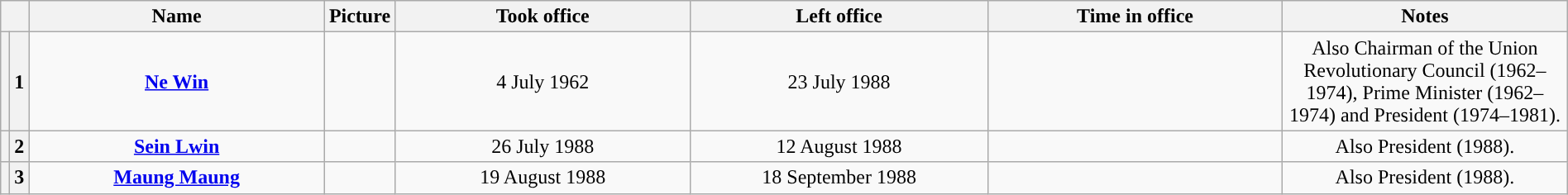<table class="wikitable" width="100%">
<tr>
<th colspan="2" width="1%"></th>
<th width="20%">Name<br></th>
<th width="100px">Picture</th>
<th width="20%">Took office</th>
<th width="20%">Left office</th>
<th width="20%">Time in office</th>
<th width="20%">Notes</th>
</tr>
<tr>
<th style="background:"></th>
<th style="text-align:center;">1</th>
<td align=center><strong><a href='#'>Ne Win</a></strong><br></td>
<td align=center></td>
<td align=center>4 July 1962</td>
<td align=center>23 July 1988</td>
<td align=center></td>
<td align=center>Also Chairman of the Union Revolutionary Council (1962–1974), Prime Minister (1962–1974) and President (1974–1981).</td>
</tr>
<tr>
<th style="background:"></th>
<th style="text-align:center;">2</th>
<td align=center><strong><a href='#'>Sein Lwin</a></strong><br></td>
<td align=center></td>
<td align=center>26 July 1988</td>
<td align=center>12 August 1988</td>
<td align=center></td>
<td align=center>Also President (1988).</td>
</tr>
<tr>
<th style="background:"></th>
<th style="text-align:center;">3</th>
<td align=center><strong><a href='#'>Maung Maung</a></strong><br></td>
<td align=center></td>
<td align=center>19 August 1988</td>
<td align=center>18 September 1988</td>
<td align=center></td>
<td align=center>Also President (1988).</td>
</tr>
</table>
